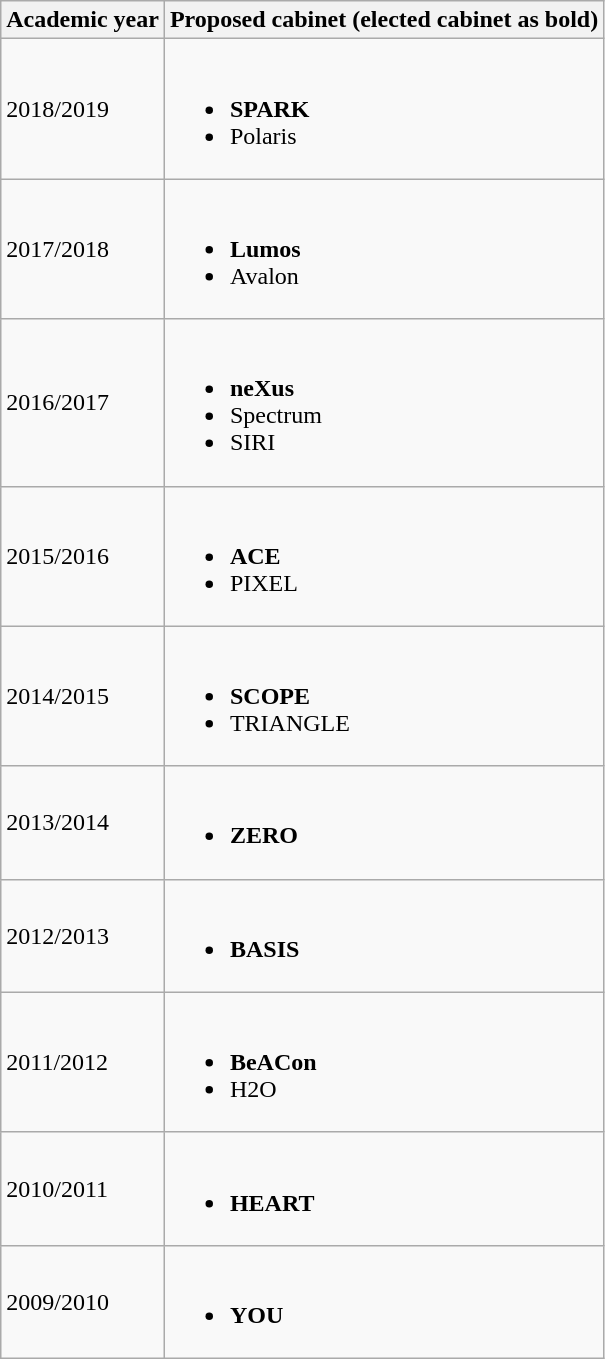<table class="wikitable">
<tr>
<th>Academic year</th>
<th>Proposed cabinet (elected cabinet as bold)</th>
</tr>
<tr>
<td>2018/2019</td>
<td><br><ul><li><strong>SPARK</strong></li><li>Polaris</li></ul></td>
</tr>
<tr>
<td>2017/2018</td>
<td><br><ul><li><strong>Lumos</strong></li><li>Avalon</li></ul></td>
</tr>
<tr>
<td>2016/2017</td>
<td><br><ul><li><strong>neXus</strong></li><li>Spectrum</li><li>SIRI</li></ul></td>
</tr>
<tr>
<td>2015/2016</td>
<td><br><ul><li><strong>ACE</strong></li><li>PIXEL</li></ul></td>
</tr>
<tr>
<td>2014/2015</td>
<td><br><ul><li><strong>SCOPE</strong></li><li>TRIANGLE</li></ul></td>
</tr>
<tr>
<td>2013/2014</td>
<td><br><ul><li><strong>ZERO</strong></li></ul></td>
</tr>
<tr>
<td>2012/2013</td>
<td><br><ul><li><strong>BASIS</strong></li></ul></td>
</tr>
<tr>
<td>2011/2012</td>
<td><br><ul><li><strong>BeACon</strong></li><li>H2O</li></ul></td>
</tr>
<tr>
<td>2010/2011</td>
<td><br><ul><li><strong>HEART</strong></li></ul></td>
</tr>
<tr>
<td>2009/2010</td>
<td><br><ul><li><strong>YOU</strong></li></ul></td>
</tr>
</table>
